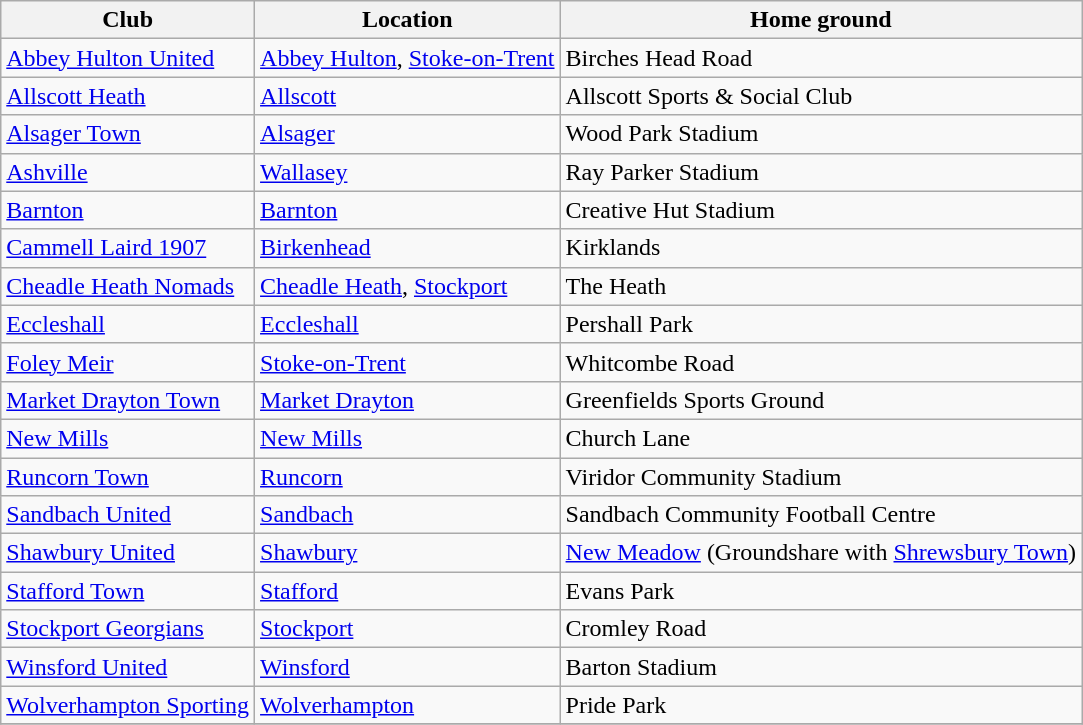<table class="wikitable">
<tr>
<th>Club</th>
<th>Location</th>
<th>Home ground</th>
</tr>
<tr>
<td><a href='#'>Abbey Hulton United</a></td>
<td><a href='#'>Abbey Hulton</a>, <a href='#'>Stoke-on-Trent</a></td>
<td>Birches Head Road</td>
</tr>
<tr>
<td><a href='#'>Allscott Heath</a></td>
<td><a href='#'>Allscott</a></td>
<td>Allscott Sports & Social Club</td>
</tr>
<tr>
<td><a href='#'>Alsager Town</a></td>
<td><a href='#'>Alsager</a></td>
<td>Wood Park Stadium</td>
</tr>
<tr>
<td><a href='#'>Ashville</a></td>
<td><a href='#'>Wallasey</a></td>
<td>Ray Parker Stadium</td>
</tr>
<tr>
<td><a href='#'>Barnton</a></td>
<td><a href='#'>Barnton</a></td>
<td>Creative Hut Stadium</td>
</tr>
<tr>
<td><a href='#'>Cammell Laird 1907</a></td>
<td><a href='#'>Birkenhead</a></td>
<td>Kirklands</td>
</tr>
<tr>
<td><a href='#'>Cheadle Heath Nomads</a></td>
<td><a href='#'>Cheadle Heath</a>, <a href='#'>Stockport</a></td>
<td>The Heath</td>
</tr>
<tr>
<td><a href='#'>Eccleshall</a></td>
<td><a href='#'>Eccleshall</a></td>
<td>Pershall Park</td>
</tr>
<tr>
<td><a href='#'>Foley Meir</a></td>
<td><a href='#'>Stoke-on-Trent</a></td>
<td>Whitcombe Road</td>
</tr>
<tr>
<td><a href='#'>Market Drayton Town</a></td>
<td><a href='#'>Market Drayton</a></td>
<td>Greenfields Sports Ground</td>
</tr>
<tr>
<td><a href='#'>New Mills</a></td>
<td><a href='#'>New Mills</a></td>
<td>Church Lane</td>
</tr>
<tr>
<td><a href='#'>Runcorn Town</a></td>
<td><a href='#'>Runcorn</a></td>
<td>Viridor Community Stadium</td>
</tr>
<tr>
<td><a href='#'>Sandbach United</a></td>
<td><a href='#'>Sandbach</a></td>
<td>Sandbach Community Football Centre</td>
</tr>
<tr>
<td><a href='#'>Shawbury United</a></td>
<td><a href='#'>Shawbury</a></td>
<td><a href='#'>New Meadow</a> (Groundshare with <a href='#'>Shrewsbury Town</a>)</td>
</tr>
<tr>
<td><a href='#'>Stafford Town</a></td>
<td><a href='#'>Stafford</a></td>
<td>Evans Park</td>
</tr>
<tr>
<td><a href='#'>Stockport Georgians</a></td>
<td><a href='#'>Stockport</a></td>
<td>Cromley Road</td>
</tr>
<tr>
<td><a href='#'>Winsford United</a></td>
<td><a href='#'>Winsford</a></td>
<td>Barton Stadium</td>
</tr>
<tr>
<td><a href='#'>Wolverhampton Sporting</a></td>
<td><a href='#'>Wolverhampton</a></td>
<td>Pride Park</td>
</tr>
<tr>
</tr>
</table>
